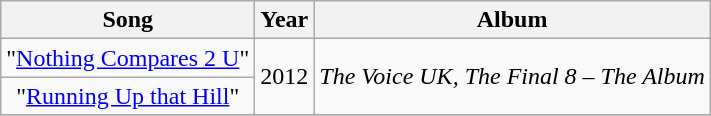<table class="wikitable plainrowheaders" style="text-align:center;">
<tr>
<th scope="col">Song</th>
<th scope="col">Year</th>
<th scope="col">Album</th>
</tr>
<tr>
<td>"<a href='#'>Nothing Compares 2 U</a>"</td>
<td rowspan="2">2012</td>
<td rowspan="2"><em>The Voice UK, The Final 8 – The Album</em></td>
</tr>
<tr>
<td>"<a href='#'>Running Up that Hill</a>"</td>
</tr>
<tr>
</tr>
</table>
